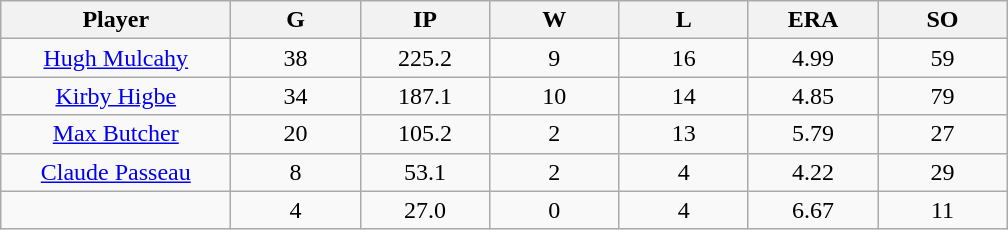<table class="wikitable sortable">
<tr>
<th bgcolor="#DDDDFF" width="16%">Player</th>
<th bgcolor="#DDDDFF" width="9%">G</th>
<th bgcolor="#DDDDFF" width="9%">IP</th>
<th bgcolor="#DDDDFF" width="9%">W</th>
<th bgcolor="#DDDDFF" width="9%">L</th>
<th bgcolor="#DDDDFF" width="9%">ERA</th>
<th bgcolor="#DDDDFF" width="9%">SO</th>
</tr>
<tr align="center">
<td><a href='#'>Hugh Mulcahy</a></td>
<td>38</td>
<td>225.2</td>
<td>9</td>
<td>16</td>
<td>4.99</td>
<td>59</td>
</tr>
<tr align=center>
<td><a href='#'>Kirby Higbe</a></td>
<td>34</td>
<td>187.1</td>
<td>10</td>
<td>14</td>
<td>4.85</td>
<td>79</td>
</tr>
<tr align=center>
<td><a href='#'>Max Butcher</a></td>
<td>20</td>
<td>105.2</td>
<td>2</td>
<td>13</td>
<td>5.79</td>
<td>27</td>
</tr>
<tr align=center>
<td><a href='#'>Claude Passeau</a></td>
<td>8</td>
<td>53.1</td>
<td>2</td>
<td>4</td>
<td>4.22</td>
<td>29</td>
</tr>
<tr align=center>
<td></td>
<td>4</td>
<td>27.0</td>
<td>0</td>
<td>4</td>
<td>6.67</td>
<td>11</td>
</tr>
</table>
